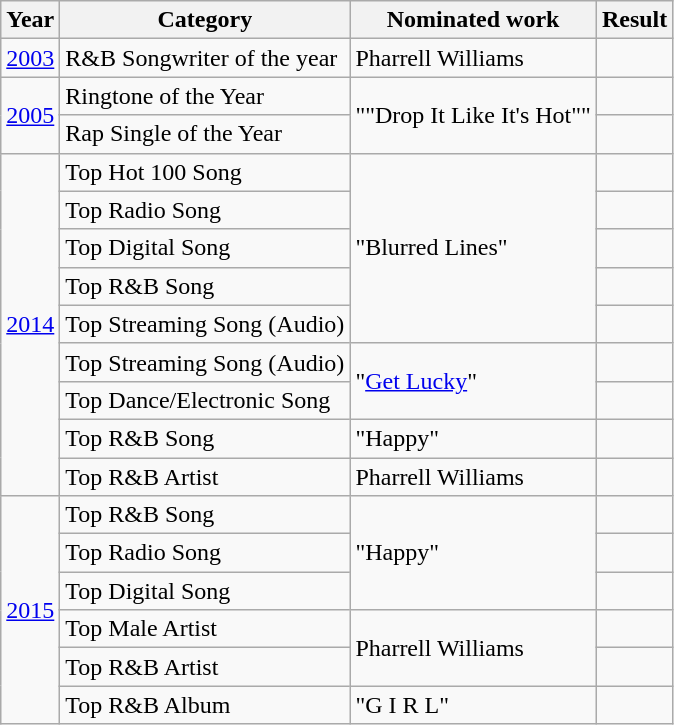<table class="wikitable">
<tr>
<th>Year</th>
<th>Category</th>
<th>Nominated work</th>
<th>Result</th>
</tr>
<tr>
<td rowspan="1"><a href='#'>2003</a></td>
<td>R&B Songwriter of the year</td>
<td>Pharrell Williams</td>
<td></td>
</tr>
<tr>
<td rowspan="2"><a href='#'>2005</a></td>
<td>Ringtone of the Year</td>
<td rowspan="2">""Drop It Like It's Hot""</td>
<td></td>
</tr>
<tr>
<td>Rap Single of the Year</td>
<td></td>
</tr>
<tr>
<td rowspan="9"><a href='#'>2014</a></td>
<td>Top Hot 100 Song</td>
<td rowspan="5">"Blurred Lines"</td>
<td></td>
</tr>
<tr>
<td>Top Radio Song</td>
<td></td>
</tr>
<tr>
<td>Top Digital Song</td>
<td></td>
</tr>
<tr>
<td>Top R&B Song</td>
<td></td>
</tr>
<tr>
<td>Top Streaming Song (Audio)</td>
<td></td>
</tr>
<tr>
<td>Top Streaming Song (Audio)</td>
<td rowspan="2">"<a href='#'>Get Lucky</a>" </td>
<td></td>
</tr>
<tr>
<td>Top Dance/Electronic Song</td>
<td></td>
</tr>
<tr>
<td>Top R&B Song</td>
<td>"Happy"</td>
<td></td>
</tr>
<tr>
<td>Top R&B Artist</td>
<td>Pharrell Williams</td>
<td></td>
</tr>
<tr>
<td rowspan="6"><a href='#'>2015</a></td>
<td>Top R&B Song</td>
<td rowspan="3">"Happy"</td>
<td></td>
</tr>
<tr>
<td>Top Radio Song</td>
<td></td>
</tr>
<tr>
<td>Top Digital Song</td>
<td></td>
</tr>
<tr>
<td>Top Male Artist</td>
<td rowspan="2">Pharrell Williams</td>
<td></td>
</tr>
<tr>
<td>Top R&B Artist</td>
<td></td>
</tr>
<tr>
<td>Top R&B Album</td>
<td>"G I R L"</td>
<td></td>
</tr>
</table>
